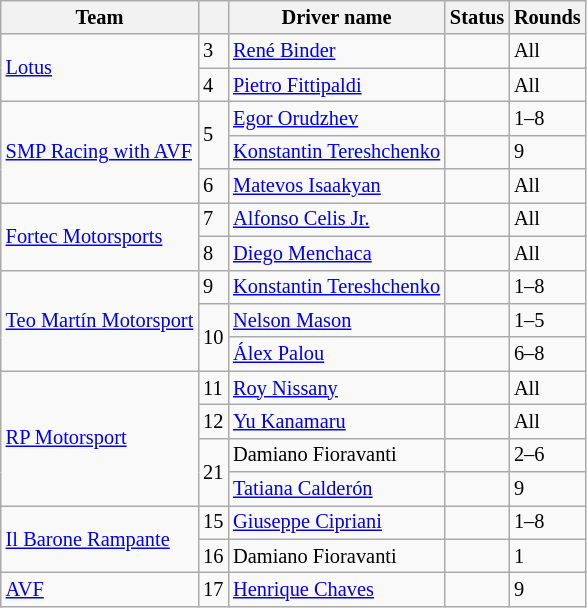<table class="wikitable" style="font-size: 85%;">
<tr>
<th>Team</th>
<th></th>
<th>Driver name</th>
<th>Status</th>
<th>Rounds</th>
</tr>
<tr>
<td rowspan=2> <a href='#'>Lotus</a></td>
<td>3</td>
<td> <a href='#'>René Binder</a></td>
<td></td>
<td>All</td>
</tr>
<tr>
<td>4</td>
<td> <a href='#'>Pietro Fittipaldi</a></td>
<td></td>
<td>All</td>
</tr>
<tr>
<td rowspan=3> <a href='#'>SMP Racing with AVF</a></td>
<td rowspan=2>5</td>
<td> <a href='#'>Egor Orudzhev</a></td>
<td></td>
<td>1–8</td>
</tr>
<tr>
<td> <a href='#'>Konstantin Tereshchenko</a></td>
<td align=center></td>
<td>9</td>
</tr>
<tr>
<td>6</td>
<td> <a href='#'>Matevos Isaakyan</a></td>
<td></td>
<td>All</td>
</tr>
<tr>
<td rowspan=2> <a href='#'>Fortec Motorsports</a></td>
<td>7</td>
<td> <a href='#'>Alfonso Celis Jr.</a></td>
<td></td>
<td>All</td>
</tr>
<tr>
<td>8</td>
<td> <a href='#'>Diego Menchaca</a></td>
<td align=center></td>
<td>All</td>
</tr>
<tr>
<td rowspan=3> <a href='#'>Teo Martín Motorsport</a></td>
<td>9</td>
<td> <a href='#'>Konstantin Tereshchenko</a></td>
<td align=center></td>
<td>1–8</td>
</tr>
<tr>
<td rowspan=2>10</td>
<td> <a href='#'>Nelson Mason</a></td>
<td align=center></td>
<td>1–5</td>
</tr>
<tr>
<td> <a href='#'>Álex Palou</a></td>
<td align=center></td>
<td>6–8</td>
</tr>
<tr>
<td rowspan=4> <a href='#'>RP Motorsport</a></td>
<td>11</td>
<td> <a href='#'>Roy Nissany</a></td>
<td></td>
<td>All</td>
</tr>
<tr>
<td>12</td>
<td> <a href='#'>Yu Kanamaru</a></td>
<td></td>
<td>All</td>
</tr>
<tr>
<td rowspan=2>21</td>
<td> Damiano Fioravanti</td>
<td align=center></td>
<td>2–6</td>
</tr>
<tr>
<td> <a href='#'>Tatiana Calderón</a></td>
<td align=center></td>
<td>9</td>
</tr>
<tr>
<td rowspan=2> <a href='#'>Il Barone Rampante</a></td>
<td>15</td>
<td> <a href='#'>Giuseppe Cipriani</a></td>
<td></td>
<td>1–8</td>
</tr>
<tr>
<td>16</td>
<td> Damiano Fioravanti</td>
<td align=center></td>
<td>1</td>
</tr>
<tr>
<td> <a href='#'>AVF</a></td>
<td>17</td>
<td> <a href='#'>Henrique Chaves</a></td>
<td align=center></td>
<td>9</td>
</tr>
</table>
